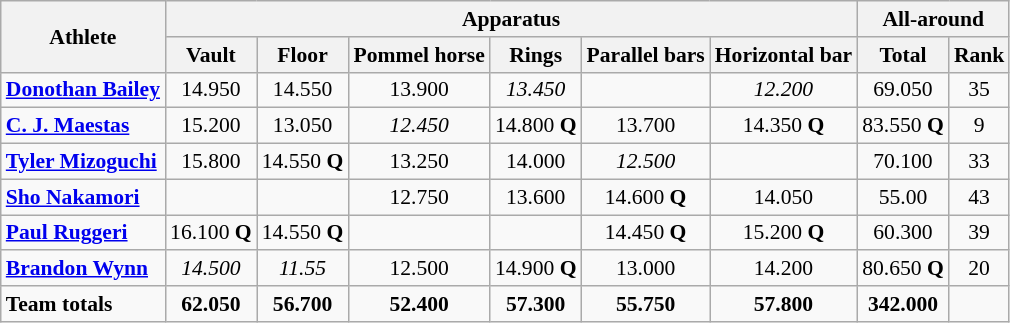<table class="wikitable" style="font-size:90%">
<tr>
<th rowspan=2>Athlete</th>
<th colspan=6>Apparatus</th>
<th colspan=2>All-around</th>
</tr>
<tr>
<th>Vault</th>
<th>Floor</th>
<th>Pommel horse</th>
<th>Rings</th>
<th>Parallel bars</th>
<th>Horizontal bar</th>
<th>Total</th>
<th>Rank</th>
</tr>
<tr align=center>
<td align=left><strong><a href='#'>Donothan Bailey</a></strong></td>
<td>14.950</td>
<td>14.550</td>
<td>13.900</td>
<td><em>13.450</em></td>
<td></td>
<td><em>12.200</em></td>
<td>69.050</td>
<td>35</td>
</tr>
<tr align=center>
<td align=left><strong><a href='#'>C. J. Maestas</a></strong></td>
<td>15.200</td>
<td>13.050</td>
<td><em>12.450</em></td>
<td>14.800 <strong>Q</strong></td>
<td>13.700</td>
<td>14.350 <strong>Q</strong></td>
<td>83.550 <strong>Q</strong></td>
<td>9</td>
</tr>
<tr align=center>
<td align=left><strong><a href='#'>Tyler Mizoguchi</a></strong></td>
<td>15.800</td>
<td>14.550 <strong>Q</strong></td>
<td>13.250</td>
<td>14.000</td>
<td><em>12.500</em></td>
<td></td>
<td>70.100</td>
<td>33</td>
</tr>
<tr align=center>
<td align=left><strong><a href='#'>Sho Nakamori</a></strong></td>
<td></td>
<td></td>
<td>12.750</td>
<td>13.600</td>
<td>14.600 <strong>Q</strong></td>
<td>14.050</td>
<td>55.00</td>
<td>43</td>
</tr>
<tr align=center>
<td align=left><strong><a href='#'>Paul Ruggeri</a></strong></td>
<td>16.100 <strong>Q</strong></td>
<td>14.550 <strong>Q</strong></td>
<td></td>
<td></td>
<td>14.450 <strong>Q</strong></td>
<td>15.200 <strong>Q</strong></td>
<td>60.300</td>
<td>39</td>
</tr>
<tr align=center>
<td align=left><strong><a href='#'>Brandon Wynn</a></strong></td>
<td><em>14.500</em></td>
<td><em>11.55</em></td>
<td>12.500</td>
<td>14.900 <strong>Q</strong></td>
<td>13.000</td>
<td>14.200</td>
<td>80.650 <strong>Q</strong></td>
<td>20</td>
</tr>
<tr align=center style="font-weight: bold;">
<td align=left>Team totals</td>
<td>62.050</td>
<td>56.700</td>
<td>52.400</td>
<td>57.300</td>
<td>55.750</td>
<td>57.800</td>
<td>342.000</td>
<td></td>
</tr>
</table>
